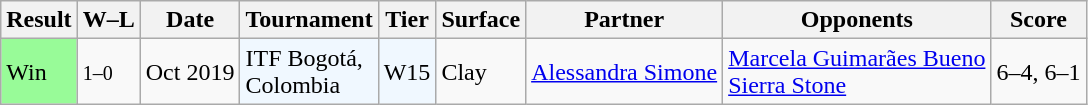<table class="sortable wikitable">
<tr>
<th>Result</th>
<th class="unsortable">W–L</th>
<th>Date</th>
<th>Tournament</th>
<th>Tier</th>
<th>Surface</th>
<th>Partner</th>
<th>Opponents</th>
<th class="unsortable">Score</th>
</tr>
<tr>
<td style="background:#98fb98;">Win</td>
<td><small>1–0</small></td>
<td>Oct 2019</td>
<td style="background:#f0f8ff;">ITF Bogotá, <br>Colombia</td>
<td style="background:#f0f8ff;">W15</td>
<td>Clay</td>
<td> <a href='#'>Alessandra Simone</a></td>
<td> <a href='#'>Marcela Guimarães Bueno</a> <br>  <a href='#'>Sierra Stone</a></td>
<td>6–4, 6–1</td>
</tr>
</table>
